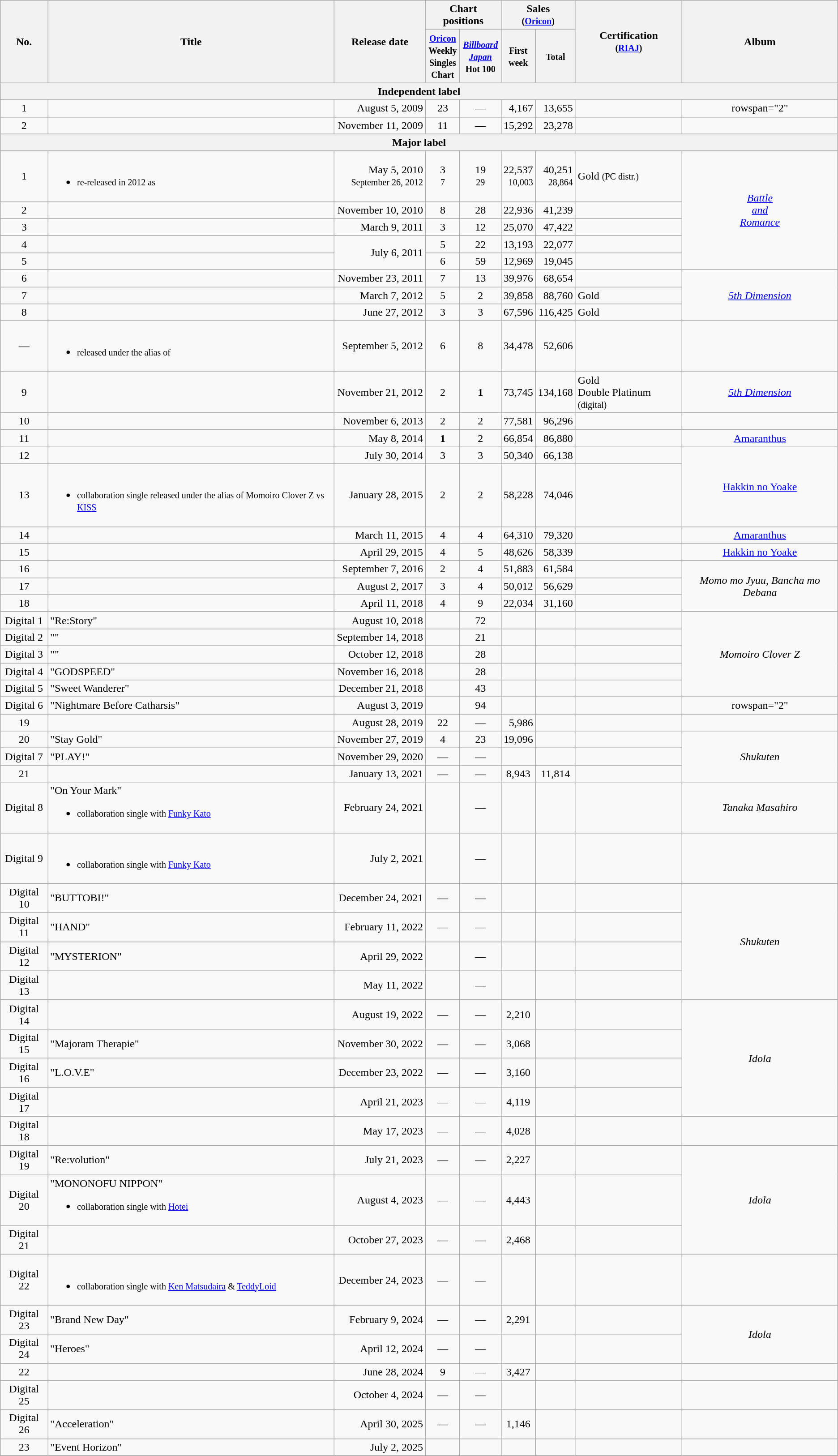<table class="wikitable" style="text-align:center">
<tr>
<th rowspan="2">No.</th>
<th rowspan="2">Title</th>
<th rowspan="2">Release date</th>
<th colspan="2">Chart positions</th>
<th colspan="2">Sales<br><small>(<a href='#'>Oricon</a>)</small></th>
<th rowspan="2">Certification<br><small>(<a href='#'>RIAJ</a>)</small></th>
<th rowspan="2">Album</th>
</tr>
<tr>
<th><small><a href='#'>Oricon</a><br>Weekly<br>Singles<br>Chart</small></th>
<th><small><em><a href='#'>Billboard<br>Japan</a></em><br>Hot 100</small></th>
<th><small>First<br>week</small></th>
<th><small>Total</small></th>
</tr>
<tr>
<th colspan="9">Independent label</th>
</tr>
<tr>
<td>1</td>
<td align="left"></td>
<td align="right">August 5, 2009</td>
<td>23</td>
<td>—</td>
<td align="right">4,167</td>
<td align="right">13,655</td>
<td></td>
<td>rowspan="2" </td>
</tr>
<tr>
<td>2</td>
<td align="left"></td>
<td align="right">November 11, 2009</td>
<td>11</td>
<td>—</td>
<td align="right">15,292</td>
<td align="right">23,278</td>
<td></td>
</tr>
<tr>
<th colspan="9">Major label</th>
</tr>
<tr>
<td>1</td>
<td align="left"><br><ul><li><small>re-released in 2012 as<br></small></li></ul></td>
<td align="right">May 5, 2010<br><small>September 26, 2012</small></td>
<td>3<br><small>7</small></td>
<td>19<br><small>29</small></td>
<td align="right">22,537<br><small>10,003</small></td>
<td align="right">40,251<br><small>28,864</small></td>
<td align="left">Gold <small>(PC distr.)</small></td>
<td rowspan="5" style="white-space:nowrap"><em><a href='#'>Battle<br>and<br>Romance</a></em></td>
</tr>
<tr>
<td>2</td>
<td align="left"></td>
<td align="right">November 10, 2010</td>
<td>8</td>
<td>28</td>
<td align="right">22,936</td>
<td align="right">41,239</td>
<td></td>
</tr>
<tr>
<td>3</td>
<td align="left"></td>
<td align="right">March 9, 2011</td>
<td>3</td>
<td>12</td>
<td align="right">25,070</td>
<td align="right">47,422</td>
<td></td>
</tr>
<tr>
<td>4</td>
<td align="left"></td>
<td rowspan="2" align="right">July 6, 2011</td>
<td>5</td>
<td>22</td>
<td align="right">13,193</td>
<td align="right">22,077</td>
<td></td>
</tr>
<tr>
<td>5</td>
<td align="left"></td>
<td>6</td>
<td>59</td>
<td align="right">12,969</td>
<td align="right">19,045</td>
<td></td>
</tr>
<tr>
<td>6</td>
<td align="left"></td>
<td align="right">November 23, 2011</td>
<td>7</td>
<td>13</td>
<td align="right">39,976</td>
<td align="right">68,654</td>
<td></td>
<td rowspan="3"><em><a href='#'>5th Dimension</a></em></td>
</tr>
<tr>
<td>7</td>
<td align="left"></td>
<td align="right">March 7, 2012</td>
<td>5</td>
<td>2</td>
<td align="right">39,858</td>
<td align="right">88,760</td>
<td align="left">Gold</td>
</tr>
<tr>
<td>8</td>
<td align="left"></td>
<td align="right">June 27, 2012</td>
<td>3</td>
<td>3</td>
<td align="right">67,596</td>
<td align="right">116,425</td>
<td align="left">Gold</td>
</tr>
<tr>
<td>—</td>
<td align="left"><br><ul><li><small>released under the alias of </small></li></ul></td>
<td align="right">September 5, 2012</td>
<td>6</td>
<td>8</td>
<td align="right">34,478</td>
<td align="right">52,606</td>
<td></td>
<td></td>
</tr>
<tr>
<td>9</td>
<td align="left"></td>
<td align="right">November 21, 2012</td>
<td>2</td>
<td><strong>1</strong></td>
<td align="right">73,745</td>
<td align="right">134,168</td>
<td align="left">Gold<br>Double Platinum <small>(digital)</small></td>
<td><em><a href='#'>5th Dimension</a></em></td>
</tr>
<tr>
<td>10</td>
<td align="left"></td>
<td align="right">November 6, 2013</td>
<td>2</td>
<td>2</td>
<td align="right">77,581</td>
<td align="right">96,296</td>
<td></td>
<td></td>
</tr>
<tr>
<td>11</td>
<td align="left"></td>
<td align="right">May 8, 2014</td>
<td><strong>1</strong></td>
<td>2</td>
<td align="right">66,854</td>
<td align="right">86,880</td>
<td></td>
<td><a href='#'>Amaranthus</a></td>
</tr>
<tr>
<td>12</td>
<td align="left"></td>
<td align="right">July 30, 2014</td>
<td>3</td>
<td>3</td>
<td align="right">50,340</td>
<td align="right">66,138</td>
<td></td>
<td rowspan="2"><a href='#'>Hakkin no Yoake</a></td>
</tr>
<tr>
<td>13</td>
<td align="left"><br><ul><li><small>collaboration single released under the alias of Momoiro Clover Z vs <a href='#'>KISS</a></small></li></ul></td>
<td align="right">January 28, 2015</td>
<td>2</td>
<td>2</td>
<td align="right">58,228</td>
<td align="right">74,046</td>
<td></td>
</tr>
<tr>
<td>14</td>
<td align="left"></td>
<td align="right">March 11, 2015</td>
<td>4</td>
<td>4</td>
<td align="right">64,310</td>
<td align="right">79,320</td>
<td></td>
<td><a href='#'>Amaranthus</a></td>
</tr>
<tr>
<td>15</td>
<td align="left"></td>
<td align="right">April 29, 2015</td>
<td>4</td>
<td>5</td>
<td align="right">48,626</td>
<td align="right">58,339</td>
<td></td>
<td><a href='#'>Hakkin no Yoake</a></td>
</tr>
<tr>
<td>16</td>
<td align="left"></td>
<td align="right">September 7, 2016</td>
<td>2</td>
<td>4</td>
<td align="right">51,883</td>
<td align="right">61,584</td>
<td></td>
<td rowspan="3"><em>Momo mo Jyuu, Bancha mo Debana</em></td>
</tr>
<tr>
<td>17</td>
<td align="left"></td>
<td align="right">August 2, 2017</td>
<td>3</td>
<td>4</td>
<td align="right">50,012</td>
<td align="right">56,629</td>
<td></td>
</tr>
<tr>
<td>18</td>
<td align="left"></td>
<td align="right">April 11, 2018</td>
<td>4</td>
<td>9</td>
<td align="right">22,034</td>
<td align="right">31,160</td>
<td></td>
</tr>
<tr>
<td>Digital 1</td>
<td align="left">"Re:Story"</td>
<td align="right">August 10, 2018</td>
<td></td>
<td>72</td>
<td></td>
<td></td>
<td></td>
<td rowspan="5"><em>Momoiro Clover Z</em></td>
</tr>
<tr>
<td>Digital 2</td>
<td align="left">""</td>
<td align="right">September 14, 2018</td>
<td></td>
<td>21</td>
<td></td>
<td></td>
<td></td>
</tr>
<tr>
<td>Digital 3</td>
<td align="left">""</td>
<td align="right">October 12, 2018</td>
<td></td>
<td>28</td>
<td></td>
<td></td>
<td></td>
</tr>
<tr>
<td>Digital 4</td>
<td align="left">"GODSPEED"</td>
<td align="right">November 16, 2018</td>
<td></td>
<td>28</td>
<td></td>
<td></td>
<td></td>
</tr>
<tr>
<td>Digital 5</td>
<td align="left">"Sweet Wanderer"</td>
<td align="right">December 21, 2018</td>
<td></td>
<td>43</td>
<td></td>
<td></td>
<td></td>
</tr>
<tr>
<td>Digital 6</td>
<td align="left">"Nightmare Before Catharsis"</td>
<td align="right">August 3, 2019</td>
<td></td>
<td>94</td>
<td></td>
<td></td>
<td></td>
<td>rowspan="2" </td>
</tr>
<tr>
<td>19</td>
<td align="left"></td>
<td align="right">August 28, 2019</td>
<td>22</td>
<td>—</td>
<td align="right">5,986</td>
<td align="right"></td>
<td></td>
</tr>
<tr>
<td>20</td>
<td align="left">"Stay Gold"</td>
<td align="right">November 27, 2019</td>
<td>4</td>
<td>23</td>
<td align="right">19,096</td>
<td align="right"></td>
<td></td>
<td rowspan="3"><em>Shukuten</em></td>
</tr>
<tr>
<td>Digital 7</td>
<td align="left">"PLAY!"</td>
<td align="right">November 29, 2020</td>
<td>—</td>
<td>—</td>
<td></td>
<td></td>
<td></td>
</tr>
<tr>
<td>21</td>
<td align="left"></td>
<td align="right">January 13, 2021</td>
<td>—</td>
<td>—</td>
<td>8,943</td>
<td>11,814</td>
<td></td>
</tr>
<tr>
<td>Digital 8</td>
<td align="left">"On Your Mark"<br><ul><li><small>collaboration single with <a href='#'>Funky Kato</a></small></li></ul></td>
<td align="right">February 24, 2021</td>
<td></td>
<td>—</td>
<td></td>
<td></td>
<td></td>
<td><em>Tanaka Masahiro</em></td>
</tr>
<tr>
<td>Digital 9</td>
<td align="left"><br><ul><li><small>collaboration single with <a href='#'>Funky Kato</a></small></li></ul></td>
<td align="right">July 2, 2021</td>
<td></td>
<td>—</td>
<td></td>
<td></td>
<td></td>
<td></td>
</tr>
<tr>
<td>Digital 10</td>
<td align="left">"BUTTOBI!"</td>
<td align="right">December 24, 2021</td>
<td>—</td>
<td>—</td>
<td></td>
<td></td>
<td></td>
<td rowspan="4"><em>Shukuten</em></td>
</tr>
<tr>
<td>Digital 11</td>
<td align="left">"HAND"</td>
<td align="right">February 11, 2022</td>
<td>—</td>
<td>—</td>
<td></td>
<td></td>
<td></td>
</tr>
<tr>
<td>Digital 12</td>
<td align="left">"MYSTERION"</td>
<td align="right">April 29, 2022</td>
<td></td>
<td>—</td>
<td></td>
<td></td>
<td></td>
</tr>
<tr>
<td>Digital 13</td>
<td align="left"></td>
<td align="right">May 11, 2022</td>
<td></td>
<td>—</td>
<td></td>
<td></td>
<td></td>
</tr>
<tr>
<td>Digital 14</td>
<td align="left"></td>
<td align="right">August 19, 2022</td>
<td>—</td>
<td>—</td>
<td>2,210</td>
<td></td>
<td></td>
<td rowspan="4"><em>Idola</em></td>
</tr>
<tr>
<td>Digital 15</td>
<td align="left">"Majoram Therapie"</td>
<td align="right">November 30, 2022</td>
<td>—</td>
<td>—</td>
<td>3,068</td>
<td></td>
<td></td>
</tr>
<tr>
<td>Digital 16</td>
<td align="left">"L.O.V.E"</td>
<td align="right">December 23, 2022</td>
<td>—</td>
<td>—</td>
<td>3,160</td>
<td></td>
<td></td>
</tr>
<tr>
<td>Digital 17</td>
<td align="left"></td>
<td align="right">April 21, 2023</td>
<td>—</td>
<td>—</td>
<td>4,119</td>
<td></td>
<td></td>
</tr>
<tr>
<td>Digital 18</td>
<td align="left"></td>
<td align="right">May 17, 2023</td>
<td>—</td>
<td>—</td>
<td>4,028</td>
<td></td>
<td></td>
<td></td>
</tr>
<tr>
<td>Digital 19</td>
<td align="left">"Re:volution"</td>
<td align="right">July 21, 2023</td>
<td>—</td>
<td>—</td>
<td>2,227</td>
<td></td>
<td></td>
<td rowspan="3"><em>Idola</em></td>
</tr>
<tr>
<td>Digital 20</td>
<td align="left">"MONONOFU NIPPON"<br><ul><li><small>collaboration single with <a href='#'>Hotei</a></small></li></ul></td>
<td align="right">August 4, 2023</td>
<td>—</td>
<td>—</td>
<td>4,443</td>
<td></td>
<td></td>
</tr>
<tr>
<td>Digital 21</td>
<td align="left"></td>
<td align="right">October 27, 2023</td>
<td>—</td>
<td>—</td>
<td>2,468</td>
<td></td>
<td></td>
</tr>
<tr>
<td>Digital 22</td>
<td align="left"><br><ul><li><small>collaboration single with <a href='#'>Ken Matsudaira</a> & <a href='#'>TeddyLoid</a></small></li></ul></td>
<td align="right">December 24, 2023</td>
<td>—</td>
<td>—</td>
<td></td>
<td></td>
<td></td>
<td></td>
</tr>
<tr>
<td>Digital 23</td>
<td align="left">"Brand New Day"</td>
<td align="right">February 9, 2024</td>
<td>—</td>
<td>—</td>
<td>2,291</td>
<td></td>
<td></td>
<td rowspan="2"><em>Idola</em></td>
</tr>
<tr>
<td>Digital 24</td>
<td align="left">"Heroes"</td>
<td align="right">April 12, 2024</td>
<td>—</td>
<td>—</td>
<td></td>
<td></td>
<td></td>
</tr>
<tr>
<td>22</td>
<td align="left"></td>
<td align="right">June 28, 2024</td>
<td>9</td>
<td>—</td>
<td>3,427</td>
<td></td>
<td></td>
<td></td>
</tr>
<tr>
<td>Digital 25</td>
<td align="left"></td>
<td align="right">October 4, 2024</td>
<td>—</td>
<td>—</td>
<td></td>
<td></td>
<td></td>
<td></td>
</tr>
<tr>
<td>Digital 26</td>
<td align="left">"Acceleration"</td>
<td align="right">April 30, 2025</td>
<td>—</td>
<td>—</td>
<td>1,146</td>
<td></td>
<td></td>
<td></td>
</tr>
<tr>
<td>23</td>
<td align="left">"Event Horizon"</td>
<td align="right">July 2, 2025</td>
<td></td>
<td></td>
<td></td>
<td></td>
<td></td>
<td></td>
</tr>
<tr>
</tr>
</table>
